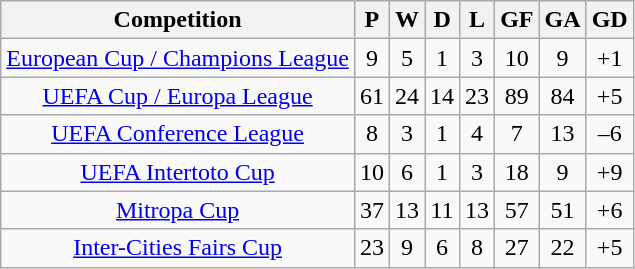<table class="wikitable sortable" style="text-align:center">
<tr>
<th>Competition</th>
<th>P</th>
<th>W</th>
<th>D</th>
<th>L</th>
<th>GF</th>
<th>GA</th>
<th>GD</th>
</tr>
<tr>
<td><a href='#'>European Cup / Champions League</a></td>
<td>9</td>
<td>5</td>
<td>1</td>
<td>3</td>
<td>10</td>
<td>9</td>
<td>+1</td>
</tr>
<tr>
<td><a href='#'>UEFA Cup / Europa League</a></td>
<td>61</td>
<td>24</td>
<td>14</td>
<td>23</td>
<td>89</td>
<td>84</td>
<td>+5</td>
</tr>
<tr>
<td><a href='#'>UEFA Conference League</a></td>
<td>8</td>
<td>3</td>
<td>1</td>
<td>4</td>
<td>7</td>
<td>13</td>
<td>–6</td>
</tr>
<tr>
<td><a href='#'>UEFA Intertoto Cup</a></td>
<td>10</td>
<td>6</td>
<td>1</td>
<td>3</td>
<td>18</td>
<td>9</td>
<td>+9</td>
</tr>
<tr>
<td><a href='#'>Mitropa Cup</a></td>
<td>37</td>
<td>13</td>
<td>11</td>
<td>13</td>
<td>57</td>
<td>51</td>
<td>+6</td>
</tr>
<tr>
<td><a href='#'>Inter-Cities Fairs Cup</a></td>
<td>23</td>
<td>9</td>
<td>6</td>
<td>8</td>
<td>27</td>
<td>22</td>
<td>+5</td>
</tr>
</table>
